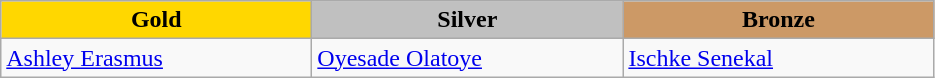<table class="wikitable" style="text-align:left">
<tr align="center">
<td width=200 bgcolor=gold><strong>Gold</strong></td>
<td width=200 bgcolor=silver><strong>Silver</strong></td>
<td width=200 bgcolor=CC9966><strong>Bronze</strong></td>
</tr>
<tr>
<td><a href='#'>Ashley Erasmus</a><br></td>
<td><a href='#'>Oyesade Olatoye</a><br></td>
<td><a href='#'>Ischke Senekal</a><br></td>
</tr>
</table>
